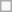<table class=wikitable>
<tr>
<td> </td>
</tr>
</table>
